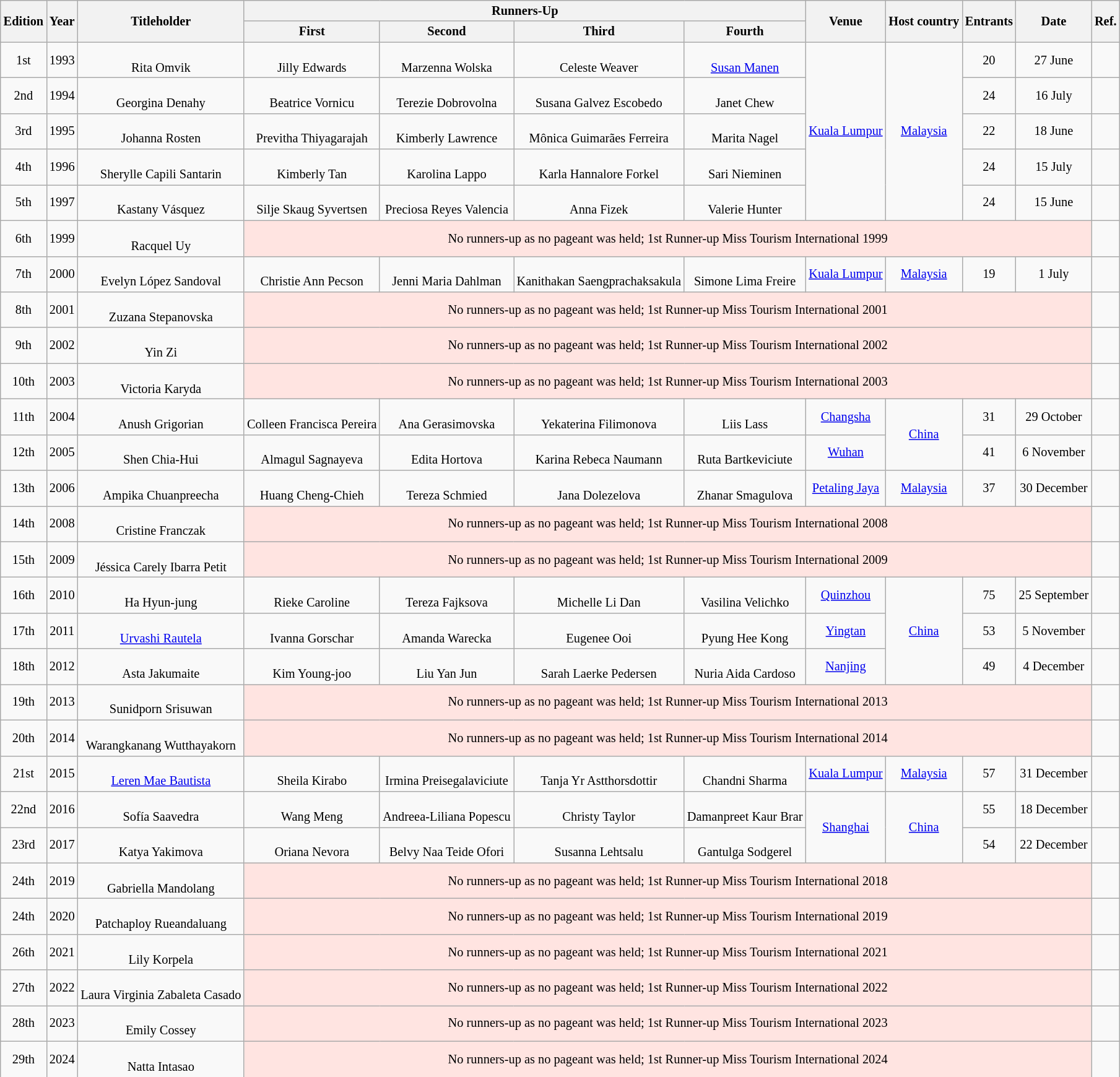<table class="wikitable sortable" style="font-size: 85%; text-align:center">
<tr>
<th rowspan="2">Edition</th>
<th rowspan="2">Year</th>
<th rowspan="2">Titleholder</th>
<th colspan="4">Runners-Up</th>
<th rowspan="2">Venue</th>
<th rowspan="2">Host country</th>
<th rowspan="2">Entrants</th>
<th rowspan="2">Date</th>
<th rowspan="2">Ref.</th>
</tr>
<tr>
<th>First</th>
<th>Second</th>
<th>Third</th>
<th>Fourth</th>
</tr>
<tr>
<td>1st</td>
<td>1993</td>
<td><strong><br></strong>Rita Omvik</td>
<td><br>Jilly Edwards</td>
<td><br>Marzenna Wolska</td>
<td><br>Celeste Weaver</td>
<td><br><a href='#'>Susan Manen</a></td>
<td rowspan="5"><a href='#'>Kuala Lumpur</a></td>
<td rowspan="5"><a href='#'>Malaysia</a></td>
<td>20</td>
<td>27 June</td>
<td></td>
</tr>
<tr>
<td>2nd</td>
<td>1994</td>
<td><strong></strong><br>Georgina Denahy</td>
<td><br>Beatrice Vornicu</td>
<td><br>Terezie Dobrovolna</td>
<td><br>Susana Galvez Escobedo</td>
<td><br>Janet Chew</td>
<td>24</td>
<td>16 July</td>
<td></td>
</tr>
<tr>
<td>3rd</td>
<td>1995</td>
<td><strong></strong><br>Johanna Rosten</td>
<td><br>Previtha Thiyagarajah</td>
<td><br>Kimberly Lawrence</td>
<td><br>Mônica Guimarães Ferreira</td>
<td><br>Marita Nagel</td>
<td>22</td>
<td>18 June</td>
<td></td>
</tr>
<tr>
<td>4th</td>
<td>1996</td>
<td><strong></strong><br>Sherylle Capili Santarin</td>
<td><br>Kimberly Tan</td>
<td><br>Karolina Lappo</td>
<td><br>Karla Hannalore Forkel</td>
<td><br>Sari Nieminen</td>
<td>24</td>
<td>15 July</td>
<td></td>
</tr>
<tr>
<td>5th</td>
<td>1997</td>
<td><strong></strong><br>Kastany Vásquez</td>
<td><br>Silje Skaug Syvertsen</td>
<td><br>Preciosa Reyes Valencia</td>
<td><br>Anna Fizek</td>
<td><br>Valerie Hunter</td>
<td>24</td>
<td>15 June</td>
<td></td>
</tr>
<tr>
<td>6th</td>
<td>1999</td>
<td><strong></strong><br>Racquel Uy</td>
<td colspan="8" bgcolor="#FFE4E1">No runners-up as no pageant was held; 1st Runner-up Miss Tourism International 1999</td>
<td></td>
</tr>
<tr>
<td>7th</td>
<td>2000</td>
<td><strong></strong><br>Evelyn López Sandoval</td>
<td><br>Christie Ann Pecson</td>
<td><br>Jenni Maria Dahlman</td>
<td><br>Kanithakan Saengprachaksakula</td>
<td><br>Simone Lima Freire</td>
<td><a href='#'>Kuala Lumpur</a></td>
<td><a href='#'>Malaysia</a></td>
<td>19</td>
<td>1 July</td>
<td></td>
</tr>
<tr>
<td>8th</td>
<td>2001</td>
<td><strong></strong><br>Zuzana Stepanovska</td>
<td colspan="8" bgcolor="#FFE4E1">No runners-up as no pageant was held; 1st Runner-up Miss Tourism International 2001</td>
<td></td>
</tr>
<tr>
<td>9th</td>
<td>2002</td>
<td><strong></strong><br>Yin Zi</td>
<td colspan="8" bgcolor="#FFE4E1">No runners-up as no pageant was held; 1st Runner-up Miss Tourism International 2002</td>
<td></td>
</tr>
<tr>
<td>10th</td>
<td>2003</td>
<td><strong></strong><br>Victoria Karyda</td>
<td colspan="8" bgcolor="#FFE4E1">No runners-up as no pageant was held; 1st Runner-up Miss Tourism International 2003</td>
<td></td>
</tr>
<tr>
<td>11th</td>
<td>2004</td>
<td><strong></strong><br>Anush Grigorian</td>
<td><br>Colleen Francisca Pereira</td>
<td><br>Ana Gerasimovska</td>
<td><br>Yekaterina Filimonova</td>
<td><br>Liis Lass</td>
<td><a href='#'>Changsha</a></td>
<td rowspan="2"><a href='#'>China</a></td>
<td>31</td>
<td>29 October</td>
<td></td>
</tr>
<tr>
<td>12th</td>
<td>2005</td>
<td><strong></strong><br>Shen Chia-Hui</td>
<td><br>Almagul Sagnayeva</td>
<td><br>Edita Hortova</td>
<td><br>Karina Rebeca Naumann</td>
<td><br>Ruta Bartkeviciute</td>
<td><a href='#'>Wuhan</a></td>
<td>41</td>
<td>6 November</td>
<td></td>
</tr>
<tr>
<td>13th</td>
<td>2006</td>
<td><strong></strong><br>Ampika Chuanpreecha</td>
<td><strong></strong><br>Huang Cheng-Chieh</td>
<td><br>Tereza Schmied</td>
<td><br>Jana Dolezelova</td>
<td><br>Zhanar Smagulova</td>
<td><a href='#'>Petaling Jaya</a></td>
<td><a href='#'>Malaysia</a></td>
<td>37</td>
<td>30 December</td>
<td></td>
</tr>
<tr>
<td>14th</td>
<td>2008</td>
<td><strong></strong><br>Cristine Franczak</td>
<td colspan="8" bgcolor="#FFE4E1">No runners-up as no pageant was held; 1st Runner-up Miss Tourism International 2008</td>
<td></td>
</tr>
<tr>
<td>15th</td>
<td>2009</td>
<td><strong></strong><br>Jéssica Carely Ibarra Petit</td>
<td colspan="8" bgcolor="#FFE4E1">No runners-up as no pageant was held; 1st Runner-up Miss Tourism International 2009</td>
<td></td>
</tr>
<tr>
<td>16th</td>
<td>2010</td>
<td><strong></strong><br>Ha Hyun-jung</td>
<td><br>Rieke Caroline</td>
<td><br>Tereza Fajksova</td>
<td><br>Michelle Li Dan</td>
<td><br>Vasilina Velichko</td>
<td><a href='#'>Quinzhou</a></td>
<td rowspan="3"><a href='#'>China</a></td>
<td>75</td>
<td>25 September</td>
<td></td>
</tr>
<tr>
<td>17th</td>
<td>2011</td>
<td><strong></strong><br><a href='#'>Urvashi Rautela</a></td>
<td><br>Ivanna Gorschar</td>
<td><br>Amanda Warecka</td>
<td><br>Eugenee Ooi</td>
<td><br>Pyung Hee Kong</td>
<td><a href='#'>Yingtan</a></td>
<td>53</td>
<td>5 November</td>
<td></td>
</tr>
<tr>
<td>18th</td>
<td>2012</td>
<td><strong></strong><br>Asta Jakumaite</td>
<td><br>Kim Young-joo</td>
<td><br>Liu Yan Jun</td>
<td><br>Sarah Laerke Pedersen</td>
<td><br>Nuria Aida Cardoso</td>
<td><a href='#'>Nanjing</a></td>
<td>49</td>
<td>4 December</td>
<td></td>
</tr>
<tr>
<td>19th</td>
<td>2013</td>
<td><strong></strong><br>Sunidporn Srisuwan</td>
<td colspan="8" bgcolor="#FFE4E1">No runners-up as no pageant was held; 1st Runner-up Miss Tourism International 2013</td>
<td></td>
</tr>
<tr>
<td>20th</td>
<td>2014</td>
<td><strong></strong><br>Warangkanang Wutthayakorn</td>
<td colspan="8" bgcolor="#FFE4E1">No runners-up as no pageant was held; 1st Runner-up Miss Tourism International 2014</td>
<td></td>
</tr>
<tr>
<td>21st</td>
<td>2015</td>
<td><strong></strong><br><a href='#'>Leren Mae Bautista</a></td>
<td><br>Sheila Kirabo</td>
<td><br>Irmina Preisegalaviciute</td>
<td><br>Tanja Yr Astthorsdottir</td>
<td><br>Chandni Sharma</td>
<td><a href='#'>Kuala Lumpur</a></td>
<td><a href='#'>Malaysia</a></td>
<td>57</td>
<td>31 December</td>
<td></td>
</tr>
<tr>
<td>22nd</td>
<td>2016</td>
<td><strong></strong><br>Sofía Saavedra</td>
<td><br>Wang Meng</td>
<td><br>Andreea-Liliana Popescu</td>
<td><br>Christy Taylor</td>
<td><br>Damanpreet Kaur Brar</td>
<td rowspan="2"><a href='#'>Shanghai</a></td>
<td rowspan="2"><a href='#'>China</a></td>
<td>55</td>
<td>18 December</td>
<td></td>
</tr>
<tr>
<td>23rd</td>
<td>2017</td>
<td><br>Katya Yakimova</td>
<td><br>Oriana Nevora</td>
<td><br>Belvy Naa Teide Ofori</td>
<td><br>Susanna Lehtsalu</td>
<td><br>Gantulga Sodgerel</td>
<td>54</td>
<td>22 December</td>
<td></td>
</tr>
<tr>
<td>24th</td>
<td>2019</td>
<td><strong></strong><br>Gabriella Mandolang</td>
<td colspan="8" bgcolor="#FFE4E1">No runners-up as no pageant was held; 1st Runner-up Miss Tourism International 2018</td>
<td></td>
</tr>
<tr>
<td>24th</td>
<td>2020</td>
<td><strong></strong><br>Patchaploy Rueandaluang</td>
<td colspan="8" bgcolor="#FFE4E1">No runners-up as no pageant was held; 1st Runner-up Miss Tourism International 2019</td>
<td></td>
</tr>
<tr>
<td>26th</td>
<td>2021</td>
<td><strong></strong><br>Lily Korpela</td>
<td colspan="8" bgcolor="#FFE4E1">No runners-up as no pageant was held; 1st Runner-up Miss Tourism International 2021</td>
<td></td>
</tr>
<tr>
<td>27th</td>
<td>2022</td>
<td><br>Laura Virginia Zabaleta Casado</td>
<td colspan="8" bgcolor="#FFE4E1">No runners-up as no pageant was held; 1st Runner-up Miss Tourism International 2022</td>
<td></td>
</tr>
<tr>
<td>28th</td>
<td>2023</td>
<td><br>Emily Cossey</td>
<td colspan="8" bgcolor="#FFE4E1">No runners-up as no pageant was held; 1st Runner-up Miss Tourism International 2023</td>
<td></td>
</tr>
<tr>
<td>29th</td>
<td>2024</td>
<td><br>Natta Intasao</td>
<td colspan="8" bgcolor="#FFE4E1">No runners-up as no pageant was held; 1st Runner-up Miss Tourism International 2024</td>
<td></td>
</tr>
</table>
